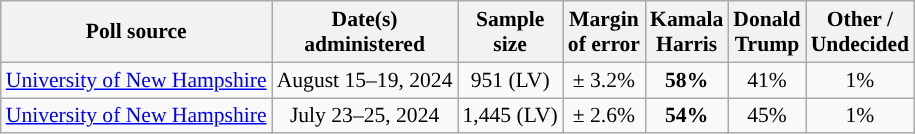<table class="wikitable sortable mw-datatable" style="font-size:90%;text-align:center;line-height:17px">
<tr vstyle="text-align:bottom">
<th>Poll source</th>
<th>Date(s)<br>administered</th>
<th>Sample<br>size</th>
<th>Margin<br>of error</th>
<th class="unsortable">Kamala<br>Harris<br></th>
<th class="unsortable">Donald<br>Trump<br></th>
<th class="unsortable">Other /<br>Undecided</th>
</tr>
<tr>
<td style="text-align:left;"><a href='#'>University of New Hampshire</a></td>
<td data-sort-value="2024-08-19">August 15–19, 2024</td>
<td>951 (LV)</td>
<td>± 3.2%</td>
<td style="color:black;background-color:"><strong>58%</strong></td>
<td>41%</td>
<td>1%</td>
</tr>
<tr>
<td style="text-align:left;"><a href='#'>University of New Hampshire</a></td>
<td data-sort-value="2024-07-25">July 23–25, 2024</td>
<td>1,445 (LV)</td>
<td>± 2.6%</td>
<td style="color:black;background-color:"><strong>54%</strong></td>
<td>45%</td>
<td>1%</td>
</tr>
</table>
